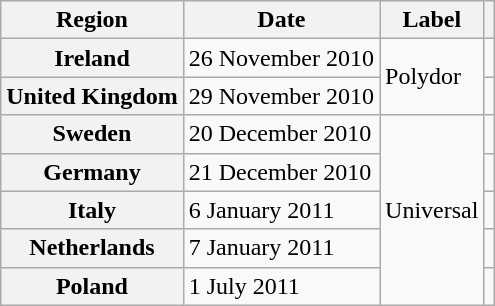<table class="wikitable plainrowheaders">
<tr>
<th scope="col">Region</th>
<th scope="col">Date</th>
<th scope="col">Label</th>
<th scope="col"></th>
</tr>
<tr>
<th scope="row">Ireland</th>
<td>26 November 2010</td>
<td rowspan="2">Polydor</td>
<td align="center"></td>
</tr>
<tr>
<th scope="row">United Kingdom</th>
<td>29 November 2010</td>
<td align="center"></td>
</tr>
<tr>
<th scope="row">Sweden</th>
<td>20 December 2010</td>
<td rowspan="5">Universal</td>
<td align="center"></td>
</tr>
<tr>
<th scope="row">Germany</th>
<td>21 December 2010</td>
<td align="center"></td>
</tr>
<tr>
<th scope="row">Italy</th>
<td>6 January 2011</td>
<td align="center"></td>
</tr>
<tr>
<th scope="row">Netherlands</th>
<td>7 January 2011</td>
<td align="center"></td>
</tr>
<tr>
<th scope="row">Poland</th>
<td>1 July 2011</td>
<td align="center"></td>
</tr>
</table>
